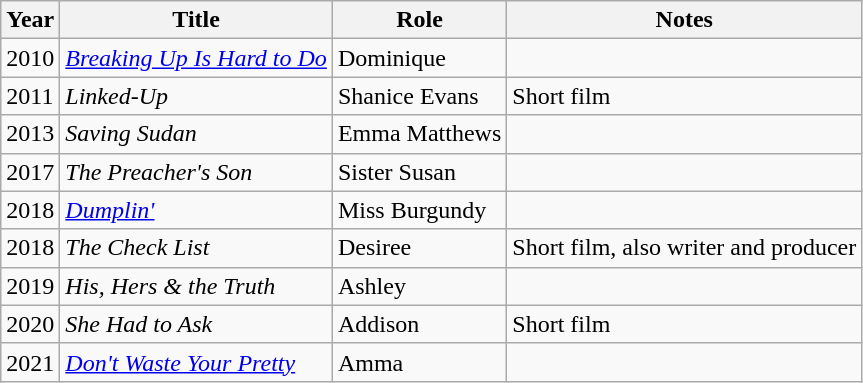<table class="wikitable sortable">
<tr>
<th>Year</th>
<th>Title</th>
<th>Role</th>
<th class="unsortable">Notes</th>
</tr>
<tr>
<td>2010</td>
<td><em><a href='#'>Breaking Up Is Hard to Do</a></em></td>
<td>Dominique</td>
<td></td>
</tr>
<tr>
<td>2011</td>
<td><em>Linked-Up</em></td>
<td>Shanice Evans</td>
<td>Short film</td>
</tr>
<tr>
<td>2013</td>
<td><em>Saving Sudan</em></td>
<td>Emma Matthews</td>
<td></td>
</tr>
<tr>
<td>2017</td>
<td><em>The Preacher's Son</em></td>
<td>Sister Susan</td>
<td></td>
</tr>
<tr>
<td>2018</td>
<td><em><a href='#'>Dumplin'</a></em></td>
<td>Miss Burgundy</td>
<td></td>
</tr>
<tr>
<td>2018</td>
<td><em>The Check List</em></td>
<td>Desiree</td>
<td>Short film, also writer and producer</td>
</tr>
<tr>
<td>2019</td>
<td><em>His, Hers & the Truth</em></td>
<td>Ashley</td>
<td></td>
</tr>
<tr>
<td>2020</td>
<td><em>She Had to Ask</em></td>
<td>Addison</td>
<td>Short film</td>
</tr>
<tr>
<td>2021</td>
<td><em><a href='#'>Don't Waste Your Pretty</a></em></td>
<td>Amma</td>
<td></td>
</tr>
</table>
